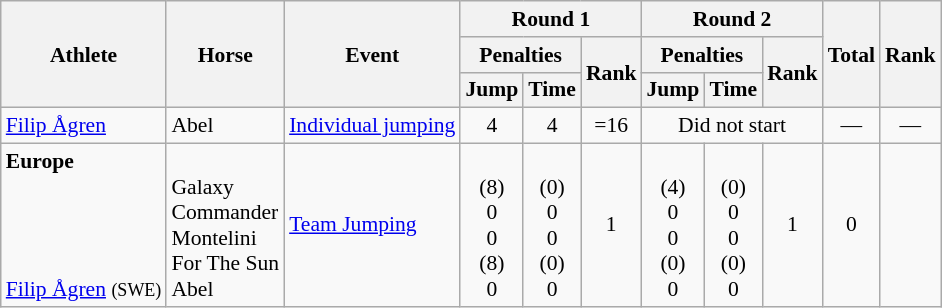<table class="wikitable" border="1" style="font-size:90%">
<tr>
<th rowspan=3>Athlete</th>
<th rowspan=3>Horse</th>
<th rowspan=3>Event</th>
<th colspan=3>Round 1</th>
<th colspan=3>Round 2</th>
<th rowspan=3>Total</th>
<th rowspan=3>Rank</th>
</tr>
<tr>
<th colspan=2>Penalties</th>
<th rowspan=2>Rank</th>
<th colspan=2>Penalties</th>
<th rowspan=2>Rank</th>
</tr>
<tr>
<th>Jump</th>
<th>Time</th>
<th>Jump</th>
<th>Time</th>
</tr>
<tr>
<td><a href='#'>Filip Ågren</a></td>
<td>Abel</td>
<td><a href='#'>Individual jumping</a></td>
<td align=center>4</td>
<td align=center>4</td>
<td align=center>=16</td>
<td align=center colspan=3>Did not start</td>
<td align=center>—</td>
<td align=center>—</td>
</tr>
<tr>
<td><strong>Europe</strong><br><br><br><br><br> <a href='#'>Filip Ågren</a> <small>(SWE)</small></td>
<td valign=bottom>Galaxy<br>Commander<br>Montelini<br>For The Sun<br>Abel</td>
<td><a href='#'>Team Jumping</a></td>
<td align=center valign=bottom>(8)<br>0<br>0<br>(8)<br>0</td>
<td align=center valign=bottom>(0)<br>0<br>0<br>(0)<br>0</td>
<td align=center>1</td>
<td align=center valign=bottom>(4)<br>0<br>0<br>(0)<br>0</td>
<td align=center valign=bottom>(0)<br>0<br>0<br>(0)<br>0</td>
<td align=center>1</td>
<td align=center>0</td>
<td align=center></td>
</tr>
</table>
